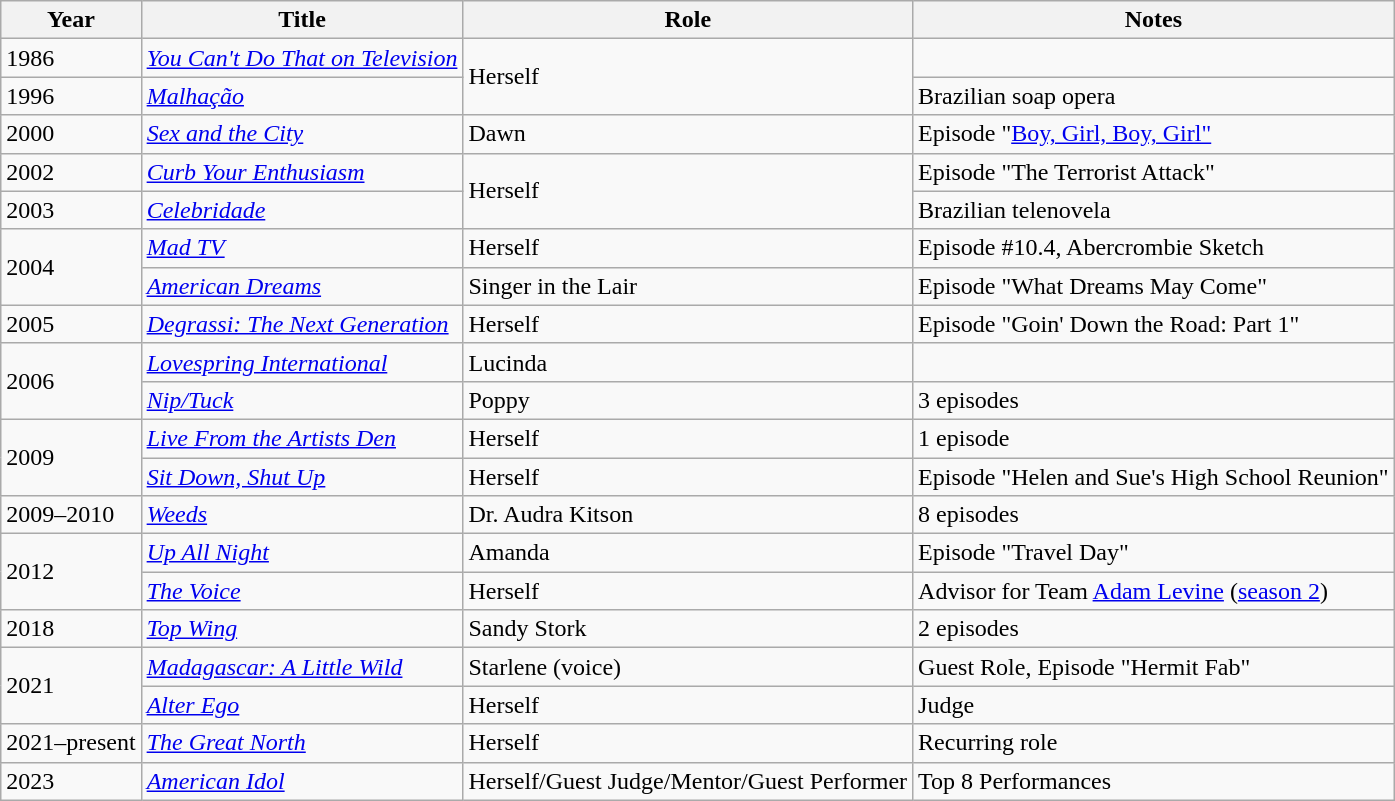<table class="wikitable sortable">
<tr>
<th>Year</th>
<th>Title</th>
<th>Role</th>
<th class="unsortable">Notes</th>
</tr>
<tr>
<td>1986</td>
<td><em><a href='#'>You Can't Do That on Television</a></em></td>
<td rowspan="2">Herself</td>
<td></td>
</tr>
<tr>
<td>1996</td>
<td><em><a href='#'>Malhação</a></em></td>
<td>Brazilian soap opera</td>
</tr>
<tr>
<td>2000</td>
<td><em><a href='#'>Sex and the City</a></em></td>
<td>Dawn</td>
<td>Episode "<a href='#'>Boy, Girl, Boy, Girl"</a></td>
</tr>
<tr>
<td>2002</td>
<td><em><a href='#'>Curb Your Enthusiasm</a></em></td>
<td rowspan="2">Herself</td>
<td>Episode "The Terrorist Attack"</td>
</tr>
<tr>
<td>2003</td>
<td><em><a href='#'>Celebridade</a></em></td>
<td>Brazilian telenovela</td>
</tr>
<tr>
<td rowspan="2">2004</td>
<td><em><a href='#'>Mad TV</a></em></td>
<td>Herself</td>
<td>Episode #10.4, Abercrombie Sketch</td>
</tr>
<tr>
<td><em><a href='#'>American Dreams</a></em></td>
<td>Singer in the Lair</td>
<td>Episode "What Dreams May Come"</td>
</tr>
<tr>
<td>2005</td>
<td><em><a href='#'>Degrassi: The Next Generation</a></em></td>
<td>Herself</td>
<td>Episode "Goin' Down the Road: Part 1"</td>
</tr>
<tr>
<td rowspan="2">2006</td>
<td><em><a href='#'>Lovespring International</a></em></td>
<td>Lucinda</td>
<td></td>
</tr>
<tr>
<td><em><a href='#'>Nip/Tuck</a></em></td>
<td>Poppy</td>
<td>3 episodes</td>
</tr>
<tr>
<td rowspan="2">2009</td>
<td><em><a href='#'>Live From the Artists Den</a></em></td>
<td>Herself</td>
<td>1 episode</td>
</tr>
<tr>
<td><em><a href='#'>Sit Down, Shut Up</a></em></td>
<td>Herself</td>
<td>Episode "Helen and Sue's High School Reunion"</td>
</tr>
<tr>
<td>2009–2010</td>
<td><em><a href='#'>Weeds</a></em></td>
<td>Dr. Audra Kitson</td>
<td>8 episodes</td>
</tr>
<tr>
<td rowspan="2">2012</td>
<td><a href='#'><em>Up All Night</em></a></td>
<td>Amanda</td>
<td>Episode "Travel Day"</td>
</tr>
<tr>
<td data-sort-value="Voice, The"><em><a href='#'>The Voice</a></em></td>
<td>Herself</td>
<td>Advisor for Team <a href='#'>Adam Levine</a> (<a href='#'>season 2</a>)</td>
</tr>
<tr>
<td>2018</td>
<td><em><a href='#'>Top Wing</a></em></td>
<td>Sandy Stork</td>
<td>2 episodes</td>
</tr>
<tr>
<td rowspan="2">2021</td>
<td><em><a href='#'>Madagascar: A Little Wild</a></em></td>
<td>Starlene (voice)</td>
<td>Guest Role, Episode "Hermit Fab"</td>
</tr>
<tr>
<td><em><a href='#'>Alter Ego</a></em></td>
<td>Herself</td>
<td>Judge</td>
</tr>
<tr>
<td>2021–present</td>
<td data-sort-value="Great North, The"><em><a href='#'>The Great North</a></em></td>
<td>Herself</td>
<td>Recurring role</td>
</tr>
<tr>
<td>2023</td>
<td><em><a href='#'>American Idol</a></em></td>
<td>Herself/Guest Judge/Mentor/Guest Performer</td>
<td>Top 8 Performances</td>
</tr>
</table>
